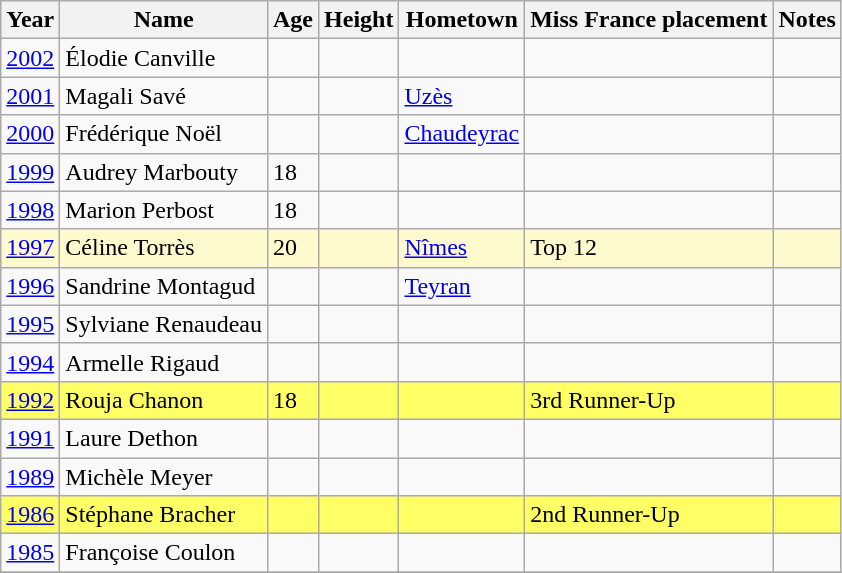<table class="wikitable sortable">
<tr>
<th>Year</th>
<th>Name</th>
<th>Age</th>
<th>Height</th>
<th>Hometown</th>
<th>Miss France placement</th>
<th>Notes</th>
</tr>
<tr>
<td><a href='#'>2002</a></td>
<td>Élodie Canville</td>
<td></td>
<td></td>
<td></td>
<td></td>
<td></td>
</tr>
<tr>
<td><a href='#'>2001</a></td>
<td>Magali Savé</td>
<td></td>
<td></td>
<td><a href='#'>Uzès</a></td>
<td></td>
<td></td>
</tr>
<tr>
<td><a href='#'>2000</a></td>
<td>Frédérique Noël</td>
<td></td>
<td></td>
<td><a href='#'>Chaudeyrac</a></td>
<td></td>
<td></td>
</tr>
<tr>
<td><a href='#'>1999</a></td>
<td>Audrey Marbouty</td>
<td>18</td>
<td></td>
<td></td>
<td></td>
<td></td>
</tr>
<tr>
<td><a href='#'>1998</a></td>
<td>Marion Perbost</td>
<td>18</td>
<td></td>
<td></td>
<td></td>
<td></td>
</tr>
<tr bgcolor=#FFFACD>
<td><a href='#'>1997</a></td>
<td>Céline Torrès</td>
<td>20</td>
<td></td>
<td><a href='#'>Nîmes</a></td>
<td>Top 12</td>
<td></td>
</tr>
<tr>
<td><a href='#'>1996</a></td>
<td>Sandrine Montagud</td>
<td></td>
<td></td>
<td><a href='#'>Teyran</a></td>
<td></td>
<td></td>
</tr>
<tr>
<td><a href='#'>1995</a></td>
<td>Sylviane Renaudeau</td>
<td></td>
<td></td>
<td></td>
<td></td>
<td></td>
</tr>
<tr>
<td><a href='#'>1994</a></td>
<td>Armelle Rigaud</td>
<td></td>
<td></td>
<td></td>
<td></td>
<td></td>
</tr>
<tr bgcolor=#FFFF66>
<td><a href='#'>1992</a></td>
<td>Rouja Chanon</td>
<td>18</td>
<td></td>
<td></td>
<td>3rd Runner-Up</td>
<td></td>
</tr>
<tr>
<td><a href='#'>1991</a></td>
<td>Laure Dethon</td>
<td></td>
<td></td>
<td></td>
<td></td>
<td></td>
</tr>
<tr>
<td><a href='#'>1989</a></td>
<td>Michèle Meyer</td>
<td></td>
<td></td>
<td></td>
<td></td>
<td></td>
</tr>
<tr bgcolor=#FFFF66>
<td><a href='#'>1986</a></td>
<td>Stéphane Bracher</td>
<td></td>
<td></td>
<td></td>
<td>2nd Runner-Up</td>
<td></td>
</tr>
<tr>
<td><a href='#'>1985</a></td>
<td>Françoise Coulon</td>
<td></td>
<td></td>
<td></td>
<td></td>
<td></td>
</tr>
<tr>
</tr>
</table>
